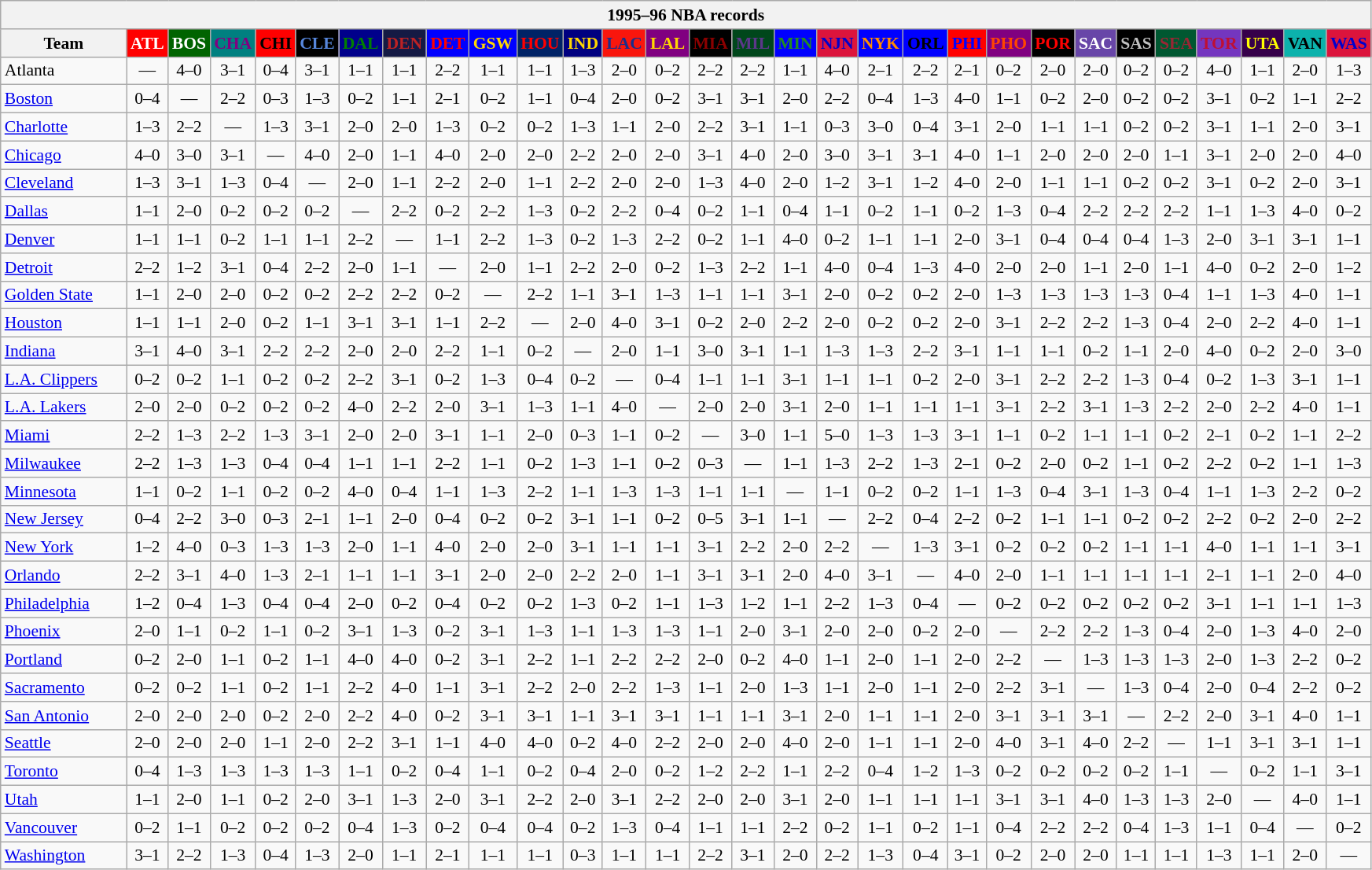<table class="wikitable" style="font-size:90%; text-align:center;">
<tr>
<th colspan=30>1995–96 NBA records</th>
</tr>
<tr>
<th width=100>Team</th>
<th style="background:#FF0000;color:#FFFFFF;width=35">ATL</th>
<th style="background:#006400;color:#FFFFFF;width=35">BOS</th>
<th style="background:#008080;color:#800080;width=35">CHA</th>
<th style="background:#FF0000;color:#000000;width=35">CHI</th>
<th style="background:#000000;color:#5787DC;width=35">CLE</th>
<th style="background:#00008B;color:#008000;width=35">DAL</th>
<th style="background:#141A44;color:#BC2224;width=35">DEN</th>
<th style="background:#0000FF;color:#FF0000;width=35">DET</th>
<th style="background:#0000FF;color:#FFD700;width=35">GSW</th>
<th style="background:#002366;color:#FF0000;width=35">HOU</th>
<th style="background:#000080;color:#FFD700;width=35">IND</th>
<th style="background:#F9160D;color:#1A2E8B;width=35">LAC</th>
<th style="background:#800080;color:#FFD700;width=35">LAL</th>
<th style="background:#000000;color:#8B0000;width=35">MIA</th>
<th style="background:#00471B;color:#5C378A;width=35">MIL</th>
<th style="background:#0000FF;color:#228B22;width=35">MIN</th>
<th style="background:#DC143C;color:#0000CD;width=35">NJN</th>
<th style="background:#0000FF;color:#FF8C00;width=35">NYK</th>
<th style="background:#0000FF;color:#000000;width=35">ORL</th>
<th style="background:#FF0000;color:#0000FF;width=35">PHI</th>
<th style="background:#800080;color:#FF4500;width=35">PHO</th>
<th style="background:#000000;color:#FF0000;width=35">POR</th>
<th style="background:#6846A8;color:#FFFFFF;width=35">SAC</th>
<th style="background:#000000;color:#C0C0C0;width=35">SAS</th>
<th style="background:#005831;color:#992634;width=35">SEA</th>
<th style="background:#7436BF;color:#BE0F34;width=35">TOR</th>
<th style="background:#36004A;color:#FFFF00;width=35">UTA</th>
<th style="background:#0CB2AC;color:#000000;width=35">VAN</th>
<th style="background:#DC143C;color:#0000CD;width=35">WAS</th>
</tr>
<tr>
<td style="text-align:left;">Atlanta</td>
<td>—</td>
<td>4–0</td>
<td>3–1</td>
<td>0–4</td>
<td>3–1</td>
<td>1–1</td>
<td>1–1</td>
<td>2–2</td>
<td>1–1</td>
<td>1–1</td>
<td>1–3</td>
<td>2–0</td>
<td>0–2</td>
<td>2–2</td>
<td>2–2</td>
<td>1–1</td>
<td>4–0</td>
<td>2–1</td>
<td>2–2</td>
<td>2–1</td>
<td>0–2</td>
<td>2–0</td>
<td>2–0</td>
<td>0–2</td>
<td>0–2</td>
<td>4–0</td>
<td>1–1</td>
<td>2–0</td>
<td>1–3</td>
</tr>
<tr>
<td style="text-align:left;"><a href='#'>Boston</a></td>
<td>0–4</td>
<td>—</td>
<td>2–2</td>
<td>0–3</td>
<td>1–3</td>
<td>0–2</td>
<td>1–1</td>
<td>2–1</td>
<td>0–2</td>
<td>1–1</td>
<td>0–4</td>
<td>2–0</td>
<td>0–2</td>
<td>3–1</td>
<td>3–1</td>
<td>2–0</td>
<td>2–2</td>
<td>0–4</td>
<td>1–3</td>
<td>4–0</td>
<td>1–1</td>
<td>0–2</td>
<td>2–0</td>
<td>0–2</td>
<td>0–2</td>
<td>3–1</td>
<td>0–2</td>
<td>1–1</td>
<td>2–2</td>
</tr>
<tr>
<td style="text-align:left;"><a href='#'>Charlotte</a></td>
<td>1–3</td>
<td>2–2</td>
<td>—</td>
<td>1–3</td>
<td>3–1</td>
<td>2–0</td>
<td>2–0</td>
<td>1–3</td>
<td>0–2</td>
<td>0–2</td>
<td>1–3</td>
<td>1–1</td>
<td>2–0</td>
<td>2–2</td>
<td>3–1</td>
<td>1–1</td>
<td>0–3</td>
<td>3–0</td>
<td>0–4</td>
<td>3–1</td>
<td>2–0</td>
<td>1–1</td>
<td>1–1</td>
<td>0–2</td>
<td>0–2</td>
<td>3–1</td>
<td>1–1</td>
<td>2–0</td>
<td>3–1</td>
</tr>
<tr>
<td style="text-align:left;"><a href='#'>Chicago</a></td>
<td>4–0</td>
<td>3–0</td>
<td>3–1</td>
<td>—</td>
<td>4–0</td>
<td>2–0</td>
<td>1–1</td>
<td>4–0</td>
<td>2–0</td>
<td>2–0</td>
<td>2–2</td>
<td>2–0</td>
<td>2–0</td>
<td>3–1</td>
<td>4–0</td>
<td>2–0</td>
<td>3–0</td>
<td>3–1</td>
<td>3–1</td>
<td>4–0</td>
<td>1–1</td>
<td>2–0</td>
<td>2–0</td>
<td>2–0</td>
<td>1–1</td>
<td>3–1</td>
<td>2–0</td>
<td>2–0</td>
<td>4–0</td>
</tr>
<tr>
<td style="text-align:left;"><a href='#'>Cleveland</a></td>
<td>1–3</td>
<td>3–1</td>
<td>1–3</td>
<td>0–4</td>
<td>—</td>
<td>2–0</td>
<td>1–1</td>
<td>2–2</td>
<td>2–0</td>
<td>1–1</td>
<td>2–2</td>
<td>2–0</td>
<td>2–0</td>
<td>1–3</td>
<td>4–0</td>
<td>2–0</td>
<td>1–2</td>
<td>3–1</td>
<td>1–2</td>
<td>4–0</td>
<td>2–0</td>
<td>1–1</td>
<td>1–1</td>
<td>0–2</td>
<td>0–2</td>
<td>3–1</td>
<td>0–2</td>
<td>2–0</td>
<td>3–1</td>
</tr>
<tr>
<td style="text-align:left;"><a href='#'>Dallas</a></td>
<td>1–1</td>
<td>2–0</td>
<td>0–2</td>
<td>0–2</td>
<td>0–2</td>
<td>—</td>
<td>2–2</td>
<td>0–2</td>
<td>2–2</td>
<td>1–3</td>
<td>0–2</td>
<td>2–2</td>
<td>0–4</td>
<td>0–2</td>
<td>1–1</td>
<td>0–4</td>
<td>1–1</td>
<td>0–2</td>
<td>1–1</td>
<td>0–2</td>
<td>1–3</td>
<td>0–4</td>
<td>2–2</td>
<td>2–2</td>
<td>2–2</td>
<td>1–1</td>
<td>1–3</td>
<td>4–0</td>
<td>0–2</td>
</tr>
<tr>
<td style="text-align:left;"><a href='#'>Denver</a></td>
<td>1–1</td>
<td>1–1</td>
<td>0–2</td>
<td>1–1</td>
<td>1–1</td>
<td>2–2</td>
<td>—</td>
<td>1–1</td>
<td>2–2</td>
<td>1–3</td>
<td>0–2</td>
<td>1–3</td>
<td>2–2</td>
<td>0–2</td>
<td>1–1</td>
<td>4–0</td>
<td>0–2</td>
<td>1–1</td>
<td>1–1</td>
<td>2–0</td>
<td>3–1</td>
<td>0–4</td>
<td>0–4</td>
<td>0–4</td>
<td>1–3</td>
<td>2–0</td>
<td>3–1</td>
<td>3–1</td>
<td>1–1</td>
</tr>
<tr>
<td style="text-align:left;"><a href='#'>Detroit</a></td>
<td>2–2</td>
<td>1–2</td>
<td>3–1</td>
<td>0–4</td>
<td>2–2</td>
<td>2–0</td>
<td>1–1</td>
<td>—</td>
<td>2–0</td>
<td>1–1</td>
<td>2–2</td>
<td>2–0</td>
<td>0–2</td>
<td>1–3</td>
<td>2–2</td>
<td>1–1</td>
<td>4–0</td>
<td>0–4</td>
<td>1–3</td>
<td>4–0</td>
<td>2–0</td>
<td>2–0</td>
<td>1–1</td>
<td>2–0</td>
<td>1–1</td>
<td>4–0</td>
<td>0–2</td>
<td>2–0</td>
<td>1–2</td>
</tr>
<tr>
<td style="text-align:left;"><a href='#'>Golden State</a></td>
<td>1–1</td>
<td>2–0</td>
<td>2–0</td>
<td>0–2</td>
<td>0–2</td>
<td>2–2</td>
<td>2–2</td>
<td>0–2</td>
<td>—</td>
<td>2–2</td>
<td>1–1</td>
<td>3–1</td>
<td>1–3</td>
<td>1–1</td>
<td>1–1</td>
<td>3–1</td>
<td>2–0</td>
<td>0–2</td>
<td>0–2</td>
<td>2–0</td>
<td>1–3</td>
<td>1–3</td>
<td>1–3</td>
<td>1–3</td>
<td>0–4</td>
<td>1–1</td>
<td>1–3</td>
<td>4–0</td>
<td>1–1</td>
</tr>
<tr>
<td style="text-align:left;"><a href='#'>Houston</a></td>
<td>1–1</td>
<td>1–1</td>
<td>2–0</td>
<td>0–2</td>
<td>1–1</td>
<td>3–1</td>
<td>3–1</td>
<td>1–1</td>
<td>2–2</td>
<td>—</td>
<td>2–0</td>
<td>4–0</td>
<td>3–1</td>
<td>0–2</td>
<td>2–0</td>
<td>2–2</td>
<td>2–0</td>
<td>0–2</td>
<td>0–2</td>
<td>2–0</td>
<td>3–1</td>
<td>2–2</td>
<td>2–2</td>
<td>1–3</td>
<td>0–4</td>
<td>2–0</td>
<td>2–2</td>
<td>4–0</td>
<td>1–1</td>
</tr>
<tr>
<td style="text-align:left;"><a href='#'>Indiana</a></td>
<td>3–1</td>
<td>4–0</td>
<td>3–1</td>
<td>2–2</td>
<td>2–2</td>
<td>2–0</td>
<td>2–0</td>
<td>2–2</td>
<td>1–1</td>
<td>0–2</td>
<td>—</td>
<td>2–0</td>
<td>1–1</td>
<td>3–0</td>
<td>3–1</td>
<td>1–1</td>
<td>1–3</td>
<td>1–3</td>
<td>2–2</td>
<td>3–1</td>
<td>1–1</td>
<td>1–1</td>
<td>0–2</td>
<td>1–1</td>
<td>2–0</td>
<td>4–0</td>
<td>0–2</td>
<td>2–0</td>
<td>3–0</td>
</tr>
<tr>
<td style="text-align:left;"><a href='#'>L.A. Clippers</a></td>
<td>0–2</td>
<td>0–2</td>
<td>1–1</td>
<td>0–2</td>
<td>0–2</td>
<td>2–2</td>
<td>3–1</td>
<td>0–2</td>
<td>1–3</td>
<td>0–4</td>
<td>0–2</td>
<td>—</td>
<td>0–4</td>
<td>1–1</td>
<td>1–1</td>
<td>3–1</td>
<td>1–1</td>
<td>1–1</td>
<td>0–2</td>
<td>2–0</td>
<td>3–1</td>
<td>2–2</td>
<td>2–2</td>
<td>1–3</td>
<td>0–4</td>
<td>0–2</td>
<td>1–3</td>
<td>3–1</td>
<td>1–1</td>
</tr>
<tr>
<td style="text-align:left;"><a href='#'>L.A. Lakers</a></td>
<td>2–0</td>
<td>2–0</td>
<td>0–2</td>
<td>0–2</td>
<td>0–2</td>
<td>4–0</td>
<td>2–2</td>
<td>2–0</td>
<td>3–1</td>
<td>1–3</td>
<td>1–1</td>
<td>4–0</td>
<td>—</td>
<td>2–0</td>
<td>2–0</td>
<td>3–1</td>
<td>2–0</td>
<td>1–1</td>
<td>1–1</td>
<td>1–1</td>
<td>3–1</td>
<td>2–2</td>
<td>3–1</td>
<td>1–3</td>
<td>2–2</td>
<td>2–0</td>
<td>2–2</td>
<td>4–0</td>
<td>1–1</td>
</tr>
<tr>
<td style="text-align:left;"><a href='#'>Miami</a></td>
<td>2–2</td>
<td>1–3</td>
<td>2–2</td>
<td>1–3</td>
<td>3–1</td>
<td>2–0</td>
<td>2–0</td>
<td>3–1</td>
<td>1–1</td>
<td>2–0</td>
<td>0–3</td>
<td>1–1</td>
<td>0–2</td>
<td>—</td>
<td>3–0</td>
<td>1–1</td>
<td>5–0</td>
<td>1–3</td>
<td>1–3</td>
<td>3–1</td>
<td>1–1</td>
<td>0–2</td>
<td>1–1</td>
<td>1–1</td>
<td>0–2</td>
<td>2–1</td>
<td>0–2</td>
<td>1–1</td>
<td>2–2</td>
</tr>
<tr>
<td style="text-align:left;"><a href='#'>Milwaukee</a></td>
<td>2–2</td>
<td>1–3</td>
<td>1–3</td>
<td>0–4</td>
<td>0–4</td>
<td>1–1</td>
<td>1–1</td>
<td>2–2</td>
<td>1–1</td>
<td>0–2</td>
<td>1–3</td>
<td>1–1</td>
<td>0–2</td>
<td>0–3</td>
<td>—</td>
<td>1–1</td>
<td>1–3</td>
<td>2–2</td>
<td>1–3</td>
<td>2–1</td>
<td>0–2</td>
<td>2–0</td>
<td>0–2</td>
<td>1–1</td>
<td>0–2</td>
<td>2–2</td>
<td>0–2</td>
<td>1–1</td>
<td>1–3</td>
</tr>
<tr>
<td style="text-align:left;"><a href='#'>Minnesota</a></td>
<td>1–1</td>
<td>0–2</td>
<td>1–1</td>
<td>0–2</td>
<td>0–2</td>
<td>4–0</td>
<td>0–4</td>
<td>1–1</td>
<td>1–3</td>
<td>2–2</td>
<td>1–1</td>
<td>1–3</td>
<td>1–3</td>
<td>1–1</td>
<td>1–1</td>
<td>—</td>
<td>1–1</td>
<td>0–2</td>
<td>0–2</td>
<td>1–1</td>
<td>1–3</td>
<td>0–4</td>
<td>3–1</td>
<td>1–3</td>
<td>0–4</td>
<td>1–1</td>
<td>1–3</td>
<td>2–2</td>
<td>0–2</td>
</tr>
<tr>
<td style="text-align:left;"><a href='#'>New Jersey</a></td>
<td>0–4</td>
<td>2–2</td>
<td>3–0</td>
<td>0–3</td>
<td>2–1</td>
<td>1–1</td>
<td>2–0</td>
<td>0–4</td>
<td>0–2</td>
<td>0–2</td>
<td>3–1</td>
<td>1–1</td>
<td>0–2</td>
<td>0–5</td>
<td>3–1</td>
<td>1–1</td>
<td>—</td>
<td>2–2</td>
<td>0–4</td>
<td>2–2</td>
<td>0–2</td>
<td>1–1</td>
<td>1–1</td>
<td>0–2</td>
<td>0–2</td>
<td>2–2</td>
<td>0–2</td>
<td>2–0</td>
<td>2–2</td>
</tr>
<tr>
<td style="text-align:left;"><a href='#'>New York</a></td>
<td>1–2</td>
<td>4–0</td>
<td>0–3</td>
<td>1–3</td>
<td>1–3</td>
<td>2–0</td>
<td>1–1</td>
<td>4–0</td>
<td>2–0</td>
<td>2–0</td>
<td>3–1</td>
<td>1–1</td>
<td>1–1</td>
<td>3–1</td>
<td>2–2</td>
<td>2–0</td>
<td>2–2</td>
<td>—</td>
<td>1–3</td>
<td>3–1</td>
<td>0–2</td>
<td>0–2</td>
<td>0–2</td>
<td>1–1</td>
<td>1–1</td>
<td>4–0</td>
<td>1–1</td>
<td>1–1</td>
<td>3–1</td>
</tr>
<tr>
<td style="text-align:left;"><a href='#'>Orlando</a></td>
<td>2–2</td>
<td>3–1</td>
<td>4–0</td>
<td>1–3</td>
<td>2–1</td>
<td>1–1</td>
<td>1–1</td>
<td>3–1</td>
<td>2–0</td>
<td>2–0</td>
<td>2–2</td>
<td>2–0</td>
<td>1–1</td>
<td>3–1</td>
<td>3–1</td>
<td>2–0</td>
<td>4–0</td>
<td>3–1</td>
<td>—</td>
<td>4–0</td>
<td>2–0</td>
<td>1–1</td>
<td>1–1</td>
<td>1–1</td>
<td>1–1</td>
<td>2–1</td>
<td>1–1</td>
<td>2–0</td>
<td>4–0</td>
</tr>
<tr>
<td style="text-align:left;"><a href='#'>Philadelphia</a></td>
<td>1–2</td>
<td>0–4</td>
<td>1–3</td>
<td>0–4</td>
<td>0–4</td>
<td>2–0</td>
<td>0–2</td>
<td>0–4</td>
<td>0–2</td>
<td>0–2</td>
<td>1–3</td>
<td>0–2</td>
<td>1–1</td>
<td>1–3</td>
<td>1–2</td>
<td>1–1</td>
<td>2–2</td>
<td>1–3</td>
<td>0–4</td>
<td>—</td>
<td>0–2</td>
<td>0–2</td>
<td>0–2</td>
<td>0–2</td>
<td>0–2</td>
<td>3–1</td>
<td>1–1</td>
<td>1–1</td>
<td>1–3</td>
</tr>
<tr>
<td style="text-align:left;"><a href='#'>Phoenix</a></td>
<td>2–0</td>
<td>1–1</td>
<td>0–2</td>
<td>1–1</td>
<td>0–2</td>
<td>3–1</td>
<td>1–3</td>
<td>0–2</td>
<td>3–1</td>
<td>1–3</td>
<td>1–1</td>
<td>1–3</td>
<td>1–3</td>
<td>1–1</td>
<td>2–0</td>
<td>3–1</td>
<td>2–0</td>
<td>2–0</td>
<td>0–2</td>
<td>2–0</td>
<td>—</td>
<td>2–2</td>
<td>2–2</td>
<td>1–3</td>
<td>0–4</td>
<td>2–0</td>
<td>1–3</td>
<td>4–0</td>
<td>2–0</td>
</tr>
<tr>
<td style="text-align:left;"><a href='#'>Portland</a></td>
<td>0–2</td>
<td>2–0</td>
<td>1–1</td>
<td>0–2</td>
<td>1–1</td>
<td>4–0</td>
<td>4–0</td>
<td>0–2</td>
<td>3–1</td>
<td>2–2</td>
<td>1–1</td>
<td>2–2</td>
<td>2–2</td>
<td>2–0</td>
<td>0–2</td>
<td>4–0</td>
<td>1–1</td>
<td>2–0</td>
<td>1–1</td>
<td>2–0</td>
<td>2–2</td>
<td>—</td>
<td>1–3</td>
<td>1–3</td>
<td>1–3</td>
<td>2–0</td>
<td>1–3</td>
<td>2–2</td>
<td>0–2</td>
</tr>
<tr>
<td style="text-align:left;"><a href='#'>Sacramento</a></td>
<td>0–2</td>
<td>0–2</td>
<td>1–1</td>
<td>0–2</td>
<td>1–1</td>
<td>2–2</td>
<td>4–0</td>
<td>1–1</td>
<td>3–1</td>
<td>2–2</td>
<td>2–0</td>
<td>2–2</td>
<td>1–3</td>
<td>1–1</td>
<td>2–0</td>
<td>1–3</td>
<td>1–1</td>
<td>2–0</td>
<td>1–1</td>
<td>2–0</td>
<td>2–2</td>
<td>3–1</td>
<td>—</td>
<td>1–3</td>
<td>0–4</td>
<td>2–0</td>
<td>0–4</td>
<td>2–2</td>
<td>0–2</td>
</tr>
<tr>
<td style="text-align:left;"><a href='#'>San Antonio</a></td>
<td>2–0</td>
<td>2–0</td>
<td>2–0</td>
<td>0–2</td>
<td>2–0</td>
<td>2–2</td>
<td>4–0</td>
<td>0–2</td>
<td>3–1</td>
<td>3–1</td>
<td>1–1</td>
<td>3–1</td>
<td>3–1</td>
<td>1–1</td>
<td>1–1</td>
<td>3–1</td>
<td>2–0</td>
<td>1–1</td>
<td>1–1</td>
<td>2–0</td>
<td>3–1</td>
<td>3–1</td>
<td>3–1</td>
<td>—</td>
<td>2–2</td>
<td>2–0</td>
<td>3–1</td>
<td>4–0</td>
<td>1–1</td>
</tr>
<tr>
<td style="text-align:left;"><a href='#'>Seattle</a></td>
<td>2–0</td>
<td>2–0</td>
<td>2–0</td>
<td>1–1</td>
<td>2–0</td>
<td>2–2</td>
<td>3–1</td>
<td>1–1</td>
<td>4–0</td>
<td>4–0</td>
<td>0–2</td>
<td>4–0</td>
<td>2–2</td>
<td>2–0</td>
<td>2–0</td>
<td>4–0</td>
<td>2–0</td>
<td>1–1</td>
<td>1–1</td>
<td>2–0</td>
<td>4–0</td>
<td>3–1</td>
<td>4–0</td>
<td>2–2</td>
<td>—</td>
<td>1–1</td>
<td>3–1</td>
<td>3–1</td>
<td>1–1</td>
</tr>
<tr>
<td style="text-align:left;"><a href='#'>Toronto</a></td>
<td>0–4</td>
<td>1–3</td>
<td>1–3</td>
<td>1–3</td>
<td>1–3</td>
<td>1–1</td>
<td>0–2</td>
<td>0–4</td>
<td>1–1</td>
<td>0–2</td>
<td>0–4</td>
<td>2–0</td>
<td>0–2</td>
<td>1–2</td>
<td>2–2</td>
<td>1–1</td>
<td>2–2</td>
<td>0–4</td>
<td>1–2</td>
<td>1–3</td>
<td>0–2</td>
<td>0–2</td>
<td>0–2</td>
<td>0–2</td>
<td>1–1</td>
<td>—</td>
<td>0–2</td>
<td>1–1</td>
<td>3–1</td>
</tr>
<tr>
<td style="text-align:left;"><a href='#'>Utah</a></td>
<td>1–1</td>
<td>2–0</td>
<td>1–1</td>
<td>0–2</td>
<td>2–0</td>
<td>3–1</td>
<td>1–3</td>
<td>2–0</td>
<td>3–1</td>
<td>2–2</td>
<td>2–0</td>
<td>3–1</td>
<td>2–2</td>
<td>2–0</td>
<td>2–0</td>
<td>3–1</td>
<td>2–0</td>
<td>1–1</td>
<td>1–1</td>
<td>1–1</td>
<td>3–1</td>
<td>3–1</td>
<td>4–0</td>
<td>1–3</td>
<td>1–3</td>
<td>2–0</td>
<td>—</td>
<td>4–0</td>
<td>1–1</td>
</tr>
<tr>
<td style="text-align:left;"><a href='#'>Vancouver</a></td>
<td>0–2</td>
<td>1–1</td>
<td>0–2</td>
<td>0–2</td>
<td>0–2</td>
<td>0–4</td>
<td>1–3</td>
<td>0–2</td>
<td>0–4</td>
<td>0–4</td>
<td>0–2</td>
<td>1–3</td>
<td>0–4</td>
<td>1–1</td>
<td>1–1</td>
<td>2–2</td>
<td>0–2</td>
<td>1–1</td>
<td>0–2</td>
<td>1–1</td>
<td>0–4</td>
<td>2–2</td>
<td>2–2</td>
<td>0–4</td>
<td>1–3</td>
<td>1–1</td>
<td>0–4</td>
<td>—</td>
<td>0–2</td>
</tr>
<tr>
<td style="text-align:left;"><a href='#'>Washington</a></td>
<td>3–1</td>
<td>2–2</td>
<td>1–3</td>
<td>0–4</td>
<td>1–3</td>
<td>2–0</td>
<td>1–1</td>
<td>2–1</td>
<td>1–1</td>
<td>1–1</td>
<td>0–3</td>
<td>1–1</td>
<td>1–1</td>
<td>2–2</td>
<td>3–1</td>
<td>2–0</td>
<td>2–2</td>
<td>1–3</td>
<td>0–4</td>
<td>3–1</td>
<td>0–2</td>
<td>2–0</td>
<td>2–0</td>
<td>1–1</td>
<td>1–1</td>
<td>1–3</td>
<td>1–1</td>
<td>2–0</td>
<td>—</td>
</tr>
</table>
